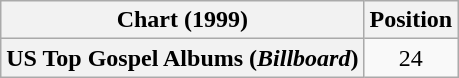<table class="wikitable plainrowheaders" style="text-align:center">
<tr>
<th scope="col">Chart (1999)</th>
<th scope="col">Position</th>
</tr>
<tr>
<th scope="row">US Top Gospel Albums (<em>Billboard</em>)</th>
<td>24</td>
</tr>
</table>
